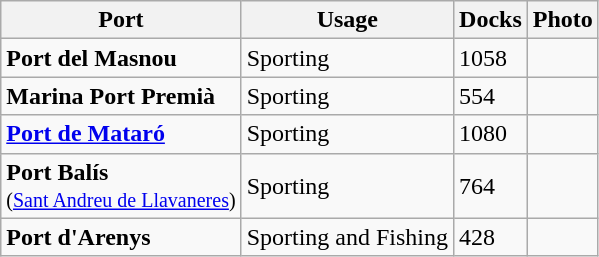<table class="wikitable">
<tr>
<th>Port</th>
<th>Usage</th>
<th>Docks</th>
<th>Photo</th>
</tr>
<tr>
<td><strong>Port del Masnou</strong></td>
<td>Sporting</td>
<td>1058</td>
<td></td>
</tr>
<tr>
<td><strong>Marina Port Premià</strong></td>
<td>Sporting</td>
<td>554</td>
<td></td>
</tr>
<tr>
<td><strong><a href='#'>Port de Mataró</a></strong></td>
<td>Sporting</td>
<td>1080</td>
<td></td>
</tr>
<tr>
<td><strong>Port Balís</strong><br><small>(<a href='#'>Sant Andreu de Llavaneres</a>)</small></td>
<td>Sporting</td>
<td>764</td>
<td></td>
</tr>
<tr>
<td><strong>Port d'Arenys</strong></td>
<td>Sporting and Fishing</td>
<td>428</td>
<td></td>
</tr>
</table>
